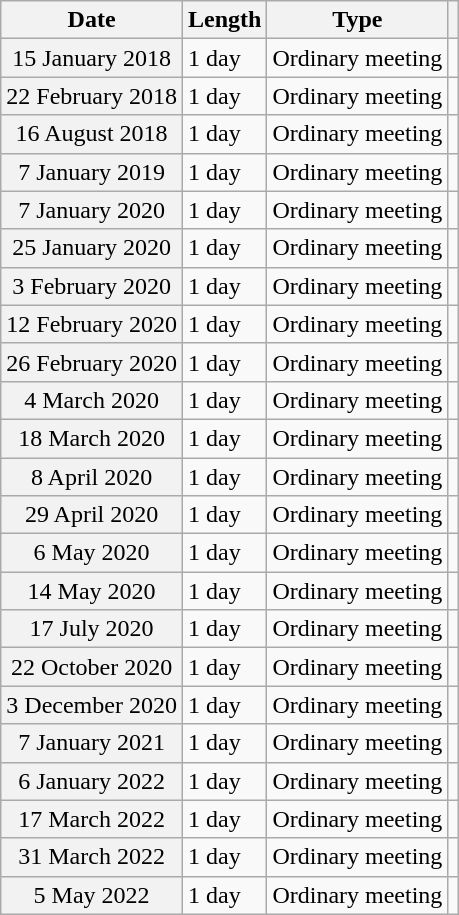<table class="wikitable sortable plainrowheaders">
<tr>
<th scope="col">Date</th>
<th scope="col">Length</th>
<th scope="col">Type</th>
<th scope="col" class="unsortable"></th>
</tr>
<tr>
<th scope="row" style="font-weight:normal;">15 January 2018</th>
<td>1 day</td>
<td>Ordinary meeting</td>
<td align="center"></td>
</tr>
<tr>
<th scope="row" style="font-weight:normal;">22 February 2018</th>
<td>1 day</td>
<td>Ordinary meeting</td>
<td align="center"></td>
</tr>
<tr>
<th scope="row" style="font-weight:normal;">16 August 2018</th>
<td>1 day</td>
<td>Ordinary meeting</td>
<td align="center"></td>
</tr>
<tr>
<th scope="row" style="font-weight:normal;">7 January 2019</th>
<td>1 day</td>
<td>Ordinary meeting</td>
<td align="center"></td>
</tr>
<tr>
<th scope="row" style="font-weight:normal;">7 January 2020</th>
<td>1 day</td>
<td>Ordinary meeting</td>
<td align="center"></td>
</tr>
<tr>
<th scope="row" style="font-weight:normal;">25 January 2020</th>
<td>1 day</td>
<td>Ordinary meeting</td>
<td align="center"></td>
</tr>
<tr>
<th scope="row" style="font-weight:normal;">3 February 2020</th>
<td>1 day</td>
<td>Ordinary meeting</td>
<td align="center"></td>
</tr>
<tr>
<th scope="row" style="font-weight:normal;">12 February 2020</th>
<td>1 day</td>
<td>Ordinary meeting</td>
<td align="center"></td>
</tr>
<tr>
<th scope="row" style="font-weight:normal;">26 February 2020</th>
<td>1 day</td>
<td>Ordinary meeting</td>
<td align="center"></td>
</tr>
<tr>
<th scope="row" style="font-weight:normal;">4 March 2020</th>
<td>1 day</td>
<td>Ordinary meeting</td>
<td align="center"></td>
</tr>
<tr>
<th scope="row" style="font-weight:normal;">18 March 2020</th>
<td>1 day</td>
<td>Ordinary meeting</td>
<td align="center"></td>
</tr>
<tr>
<th scope="row" style="font-weight:normal;">8 April 2020</th>
<td>1 day</td>
<td>Ordinary meeting</td>
<td align="center"></td>
</tr>
<tr>
<th scope="row" style="font-weight:normal;">29 April 2020</th>
<td>1 day</td>
<td>Ordinary meeting</td>
<td align="center"></td>
</tr>
<tr>
<th scope="row" style="font-weight:normal;">6 May 2020</th>
<td>1 day</td>
<td>Ordinary meeting</td>
<td align="center"></td>
</tr>
<tr>
<th scope="row" style="font-weight:normal;">14 May 2020</th>
<td>1 day</td>
<td>Ordinary meeting</td>
<td align="center"></td>
</tr>
<tr>
<th scope="row" style="font-weight:normal;">17 July 2020</th>
<td>1 day</td>
<td>Ordinary meeting</td>
<td align="center"></td>
</tr>
<tr>
<th scope="row" style="font-weight:normal;">22 October 2020</th>
<td>1 day</td>
<td>Ordinary meeting</td>
<td align="center"></td>
</tr>
<tr>
<th scope="row" style="font-weight:normal;">3 December 2020</th>
<td>1 day</td>
<td>Ordinary meeting</td>
<td align="center"></td>
</tr>
<tr>
<th scope="row" style="font-weight:normal;">7 January 2021</th>
<td>1 day</td>
<td>Ordinary meeting</td>
<td align="center"></td>
</tr>
<tr>
<th scope="row" style="font-weight:normal;">6 January 2022</th>
<td>1 day</td>
<td>Ordinary meeting</td>
<td align="center"></td>
</tr>
<tr>
<th scope="row" style="font-weight:normal;">17 March 2022</th>
<td>1 day</td>
<td>Ordinary meeting</td>
<td align="center"></td>
</tr>
<tr>
<th scope="row" style="font-weight:normal;">31 March 2022</th>
<td>1 day</td>
<td>Ordinary meeting</td>
<td align="center"></td>
</tr>
<tr>
<th scope="row" style="font-weight:normal;">5 May 2022</th>
<td>1 day</td>
<td>Ordinary meeting</td>
<td align="center"></td>
</tr>
</table>
